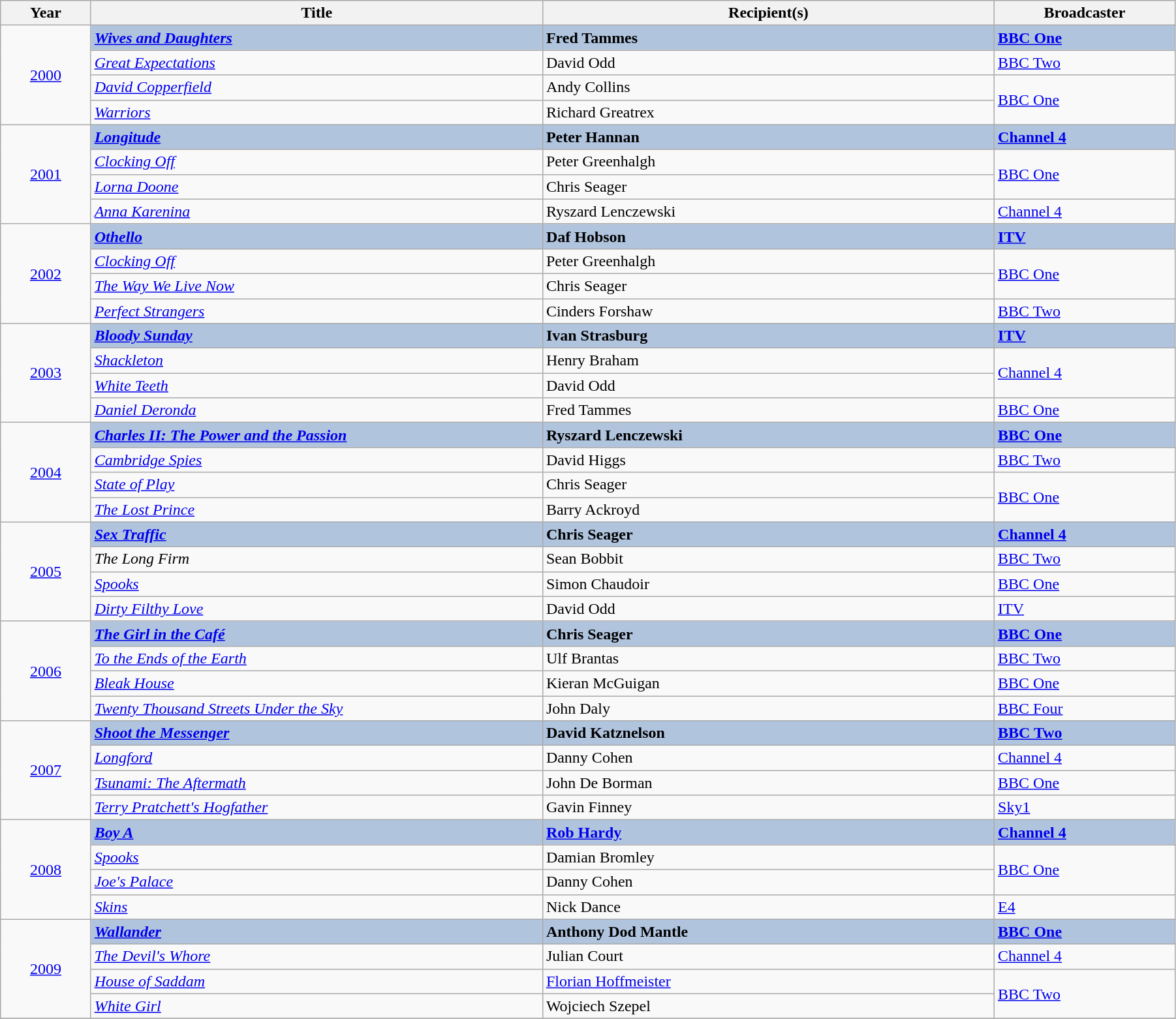<table class="wikitable" width="95%">
<tr>
<th width=5%>Year</th>
<th width=25%>Title</th>
<th width=25%><strong>Recipient(s)</strong></th>
<th width=10%><strong>Broadcaster</strong></th>
</tr>
<tr>
<td rowspan="4" style="text-align:center;"><a href='#'>2000</a></td>
<td style="background:#B0C4DE;"><strong><em><a href='#'>Wives and Daughters</a></em></strong></td>
<td style="background:#B0C4DE;"><strong>Fred Tammes</strong></td>
<td style="background:#B0C4DE;"><strong><a href='#'>BBC One</a></strong></td>
</tr>
<tr>
<td><em><a href='#'>Great Expectations</a></em></td>
<td>David Odd</td>
<td><a href='#'>BBC Two</a></td>
</tr>
<tr>
<td><em><a href='#'>David Copperfield</a></em></td>
<td>Andy Collins</td>
<td rowspan="2"><a href='#'>BBC One</a></td>
</tr>
<tr>
<td><em><a href='#'>Warriors</a></em></td>
<td>Richard Greatrex</td>
</tr>
<tr>
<td rowspan="4" style="text-align:center;"><a href='#'>2001</a></td>
<td style="background:#B0C4DE;"><strong><em><a href='#'>Longitude</a></em></strong></td>
<td style="background:#B0C4DE;"><strong>Peter Hannan</strong></td>
<td style="background:#B0C4DE;"><strong><a href='#'>Channel 4</a></strong></td>
</tr>
<tr>
<td><em><a href='#'>Clocking Off</a></em></td>
<td>Peter Greenhalgh</td>
<td rowspan="2"><a href='#'>BBC One</a></td>
</tr>
<tr>
<td><em><a href='#'>Lorna Doone</a></em></td>
<td>Chris Seager</td>
</tr>
<tr>
<td><em><a href='#'>Anna Karenina</a></em></td>
<td>Ryszard Lenczewski</td>
<td><a href='#'>Channel 4</a></td>
</tr>
<tr>
<td rowspan="4" style="text-align:center;"><a href='#'>2002</a></td>
<td style="background:#B0C4DE;"><strong><em><a href='#'>Othello</a></em></strong></td>
<td style="background:#B0C4DE;"><strong>Daf Hobson</strong></td>
<td style="background:#B0C4DE;"><strong><a href='#'>ITV</a></strong></td>
</tr>
<tr>
<td><em><a href='#'>Clocking Off</a></em></td>
<td>Peter Greenhalgh</td>
<td rowspan="2"><a href='#'>BBC One</a></td>
</tr>
<tr>
<td><em><a href='#'>The Way We Live Now</a></em></td>
<td>Chris Seager</td>
</tr>
<tr>
<td><em><a href='#'>Perfect Strangers</a></em></td>
<td>Cinders Forshaw</td>
<td><a href='#'>BBC Two</a></td>
</tr>
<tr>
<td rowspan="4" style="text-align:center;"><a href='#'>2003</a></td>
<td style="background:#B0C4DE;"><strong><em><a href='#'>Bloody Sunday</a></em></strong></td>
<td style="background:#B0C4DE;"><strong>Ivan Strasburg</strong></td>
<td style="background:#B0C4DE;"><strong><a href='#'>ITV</a></strong></td>
</tr>
<tr>
<td><em><a href='#'>Shackleton</a></em></td>
<td>Henry Braham</td>
<td rowspan="2"><a href='#'>Channel 4</a></td>
</tr>
<tr>
<td><em><a href='#'>White Teeth</a></em></td>
<td>David Odd</td>
</tr>
<tr>
<td><em><a href='#'>Daniel Deronda</a></em></td>
<td>Fred Tammes</td>
<td><a href='#'>BBC One</a></td>
</tr>
<tr>
<td rowspan="4" style="text-align:center;"><a href='#'>2004</a></td>
<td style="background:#B0C4DE;"><strong><em><a href='#'>Charles II: The Power and the Passion</a></em></strong></td>
<td style="background:#B0C4DE;"><strong>Ryszard Lenczewski</strong></td>
<td style="background:#B0C4DE;"><strong><a href='#'>BBC One</a></strong></td>
</tr>
<tr>
<td><em><a href='#'>Cambridge Spies</a></em></td>
<td>David Higgs</td>
<td><a href='#'>BBC Two</a></td>
</tr>
<tr>
<td><em><a href='#'>State of Play</a></em></td>
<td>Chris Seager</td>
<td rowspan="2"><a href='#'>BBC One</a></td>
</tr>
<tr>
<td><em><a href='#'>The Lost Prince</a></em></td>
<td>Barry Ackroyd</td>
</tr>
<tr>
<td rowspan="4" style="text-align:center;"><a href='#'>2005</a></td>
<td style="background:#B0C4DE;"><strong><em><a href='#'>Sex Traffic</a></em></strong></td>
<td style="background:#B0C4DE;"><strong>Chris Seager</strong></td>
<td style="background:#B0C4DE;"><strong><a href='#'>Channel 4</a></strong></td>
</tr>
<tr>
<td><em>The Long Firm</em></td>
<td>Sean Bobbit</td>
<td><a href='#'>BBC Two</a></td>
</tr>
<tr>
<td><em><a href='#'>Spooks</a></em></td>
<td>Simon Chaudoir</td>
<td><a href='#'>BBC One</a></td>
</tr>
<tr>
<td><em><a href='#'>Dirty Filthy Love</a></em></td>
<td>David Odd</td>
<td><a href='#'>ITV</a></td>
</tr>
<tr>
<td rowspan="4" style="text-align:center;"><a href='#'>2006</a></td>
<td style="background:#B0C4DE;"><strong><em><a href='#'>The Girl in the Café</a></em></strong></td>
<td style="background:#B0C4DE;"><strong>Chris Seager</strong></td>
<td style="background:#B0C4DE;"><strong><a href='#'>BBC One</a></strong></td>
</tr>
<tr>
<td><em><a href='#'>To the Ends of the Earth</a></em></td>
<td>Ulf Brantas</td>
<td><a href='#'>BBC Two</a></td>
</tr>
<tr>
<td><em><a href='#'>Bleak House</a></em></td>
<td>Kieran McGuigan</td>
<td><a href='#'>BBC One</a></td>
</tr>
<tr>
<td><em><a href='#'>Twenty Thousand Streets Under the Sky</a></em></td>
<td>John Daly</td>
<td><a href='#'>BBC Four</a></td>
</tr>
<tr>
<td rowspan="4" style="text-align:center;"><a href='#'>2007</a></td>
<td style="background:#B0C4DE;"><strong><em><a href='#'>Shoot the Messenger</a></em></strong></td>
<td style="background:#B0C4DE;"><strong>David Katznelson</strong></td>
<td style="background:#B0C4DE;"><strong><a href='#'>BBC Two</a></strong></td>
</tr>
<tr>
<td><em><a href='#'>Longford</a></em></td>
<td>Danny Cohen</td>
<td><a href='#'>Channel 4</a></td>
</tr>
<tr>
<td><em><a href='#'>Tsunami: The Aftermath</a></em></td>
<td>John De Borman</td>
<td><a href='#'>BBC One</a></td>
</tr>
<tr>
<td><em><a href='#'>Terry Pratchett's Hogfather</a></em></td>
<td>Gavin Finney</td>
<td><a href='#'>Sky1</a></td>
</tr>
<tr>
<td rowspan="4" style="text-align:center;"><a href='#'>2008</a></td>
<td style="background:#B0C4DE;"><strong><em><a href='#'>Boy A</a></em></strong></td>
<td style="background:#B0C4DE;"><strong><a href='#'>Rob Hardy</a></strong></td>
<td style="background:#B0C4DE;"><strong><a href='#'>Channel 4</a></strong></td>
</tr>
<tr>
<td><em><a href='#'>Spooks</a></em></td>
<td>Damian Bromley</td>
<td rowspan="2"><a href='#'>BBC One</a></td>
</tr>
<tr>
<td><em><a href='#'>Joe's Palace</a></em></td>
<td>Danny Cohen</td>
</tr>
<tr>
<td><em><a href='#'>Skins</a></em></td>
<td>Nick Dance</td>
<td><a href='#'>E4</a></td>
</tr>
<tr>
<td rowspan="4" style="text-align:center;"><a href='#'>2009</a></td>
<td style="background:#B0C4DE;"><strong><em><a href='#'>Wallander</a></em></strong></td>
<td style="background:#B0C4DE;"><strong>Anthony Dod Mantle</strong></td>
<td style="background:#B0C4DE;"><strong><a href='#'>BBC One</a></strong></td>
</tr>
<tr>
<td><em><a href='#'>The Devil's Whore</a></em></td>
<td>Julian Court</td>
<td><a href='#'>Channel 4</a></td>
</tr>
<tr>
<td><em><a href='#'>House of Saddam</a></em></td>
<td><a href='#'>Florian Hoffmeister</a></td>
<td rowspan="2"><a href='#'>BBC Two</a></td>
</tr>
<tr>
<td><em><a href='#'>White Girl</a></em></td>
<td>Wojciech Szepel</td>
</tr>
<tr>
</tr>
</table>
